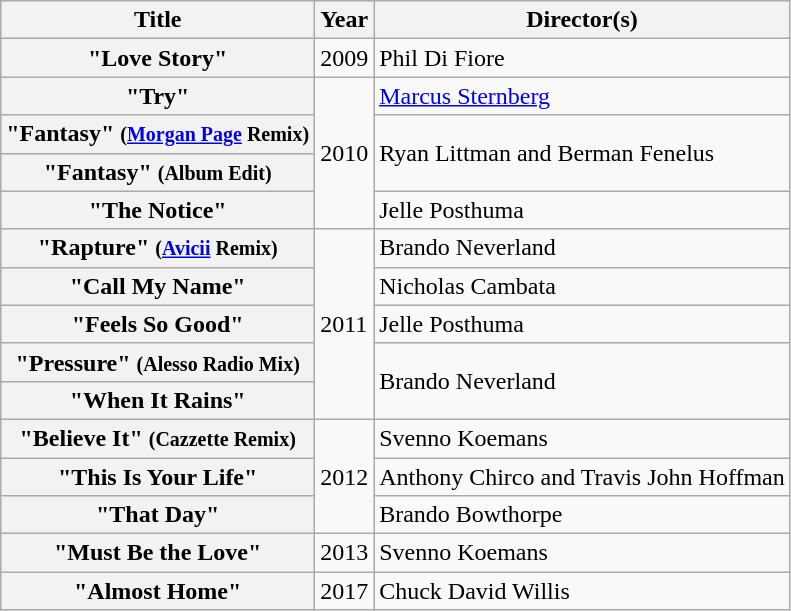<table class="wikitable plainrowheaders">
<tr>
<th scope="col">Title</th>
<th scope="col">Year</th>
<th scope="col">Director(s)</th>
</tr>
<tr>
<th scope="row">"Love Story"</th>
<td rowspan="1">2009</td>
<td>Phil Di Fiore</td>
</tr>
<tr>
<th scope="row">"Try"</th>
<td rowspan="4">2010</td>
<td><a href='#'>Marcus Sternberg</a></td>
</tr>
<tr>
<th scope="row">"Fantasy" <small>(<a href='#'>Morgan Page</a> Remix)</small></th>
<td rowspan="2">Ryan Littman and Berman Fenelus</td>
</tr>
<tr>
<th scope="row">"Fantasy" <small>(Album Edit)</small></th>
</tr>
<tr>
<th scope="row">"The Notice"</th>
<td>Jelle Posthuma</td>
</tr>
<tr>
<th scope="row">"Rapture" <small>(<a href='#'>Avicii</a> Remix)</small></th>
<td rowspan="5">2011</td>
<td>Brando Neverland</td>
</tr>
<tr>
<th scope="row">"Call My Name"</th>
<td>Nicholas Cambata</td>
</tr>
<tr>
<th scope="row">"Feels So Good"</th>
<td>Jelle Posthuma</td>
</tr>
<tr>
<th scope="row">"Pressure" <small>(Alesso Radio Mix)</small></th>
<td rowspan="2">Brando Neverland</td>
</tr>
<tr>
<th scope="row">"When It Rains"</th>
</tr>
<tr>
<th scope="row">"Believe It" <small>(Cazzette Remix)</small></th>
<td rowspan="3">2012</td>
<td>Svenno Koemans</td>
</tr>
<tr>
<th scope="row">"This Is Your Life"</th>
<td>Anthony Chirco and Travis John Hoffman</td>
</tr>
<tr>
<th scope="row">"That Day"</th>
<td>Brando Bowthorpe</td>
</tr>
<tr>
<th scope="row">"Must Be the Love"</th>
<td rowspan="1">2013</td>
<td>Svenno Koemans</td>
</tr>
<tr>
<th scope="row">"Almost Home"</th>
<td rowspan="1">2017</td>
<td>Chuck David Willis</td>
</tr>
</table>
